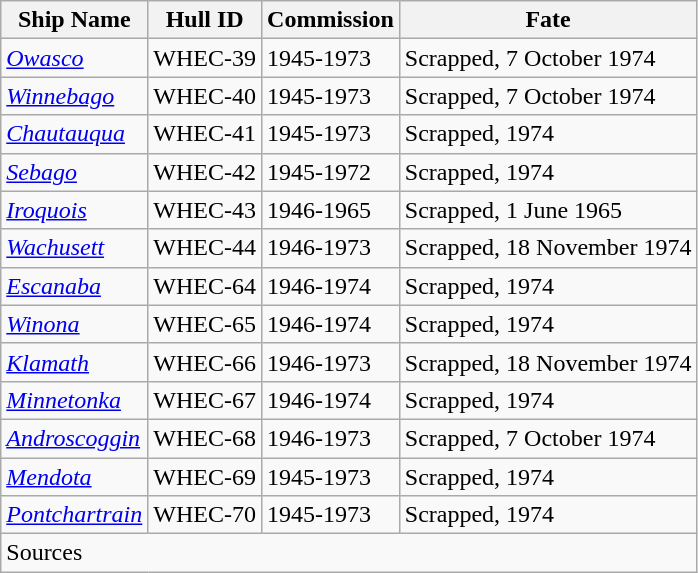<table class="wikitable">
<tr>
<th>Ship Name</th>
<th>Hull ID</th>
<th>Commission</th>
<th>Fate</th>
</tr>
<tr>
<td><a href='#'><em>Owasco</em></a></td>
<td>WHEC-39</td>
<td>1945-1973</td>
<td>Scrapped, 7 October 1974</td>
</tr>
<tr>
<td><a href='#'><em>Winnebago</em></a></td>
<td>WHEC-40</td>
<td>1945-1973</td>
<td>Scrapped, 7 October 1974</td>
</tr>
<tr>
<td><a href='#'><em>Chautauqua</em></a></td>
<td>WHEC-41</td>
<td>1945-1973</td>
<td>Scrapped, 1974</td>
</tr>
<tr>
<td><a href='#'><em>Sebago</em></a></td>
<td>WHEC-42</td>
<td>1945-1972</td>
<td>Scrapped, 1974</td>
</tr>
<tr>
<td><a href='#'><em>Iroquois</em></a></td>
<td>WHEC-43</td>
<td>1946-1965</td>
<td>Scrapped, 1 June 1965</td>
</tr>
<tr>
<td><a href='#'><em>Wachusett</em></a></td>
<td>WHEC-44</td>
<td>1946-1973</td>
<td>Scrapped, 18 November 1974</td>
</tr>
<tr>
<td><a href='#'><em>Escanaba</em></a></td>
<td>WHEC-64</td>
<td>1946-1974</td>
<td>Scrapped, 1974</td>
</tr>
<tr>
<td><a href='#'><em>Winona</em></a></td>
<td>WHEC-65</td>
<td>1946-1974</td>
<td>Scrapped, 1974</td>
</tr>
<tr>
<td><a href='#'><em>Klamath</em></a></td>
<td>WHEC-66</td>
<td>1946-1973</td>
<td>Scrapped, 18 November 1974</td>
</tr>
<tr>
<td><a href='#'><em>Minnetonka</em></a></td>
<td>WHEC-67</td>
<td>1946-1974</td>
<td>Scrapped, 1974</td>
</tr>
<tr>
<td><a href='#'><em>Androscoggin</em></a></td>
<td>WHEC-68</td>
<td>1946-1973</td>
<td>Scrapped, 7 October 1974</td>
</tr>
<tr>
<td><a href='#'><em>Mendota</em></a></td>
<td>WHEC-69</td>
<td>1945-1973</td>
<td>Scrapped, 1974</td>
</tr>
<tr>
<td><a href='#'><em>Pontchartrain</em></a></td>
<td>WHEC-70</td>
<td>1945-1973</td>
<td>Scrapped, 1974</td>
</tr>
<tr>
<td colspan="4">Sources</td>
</tr>
</table>
